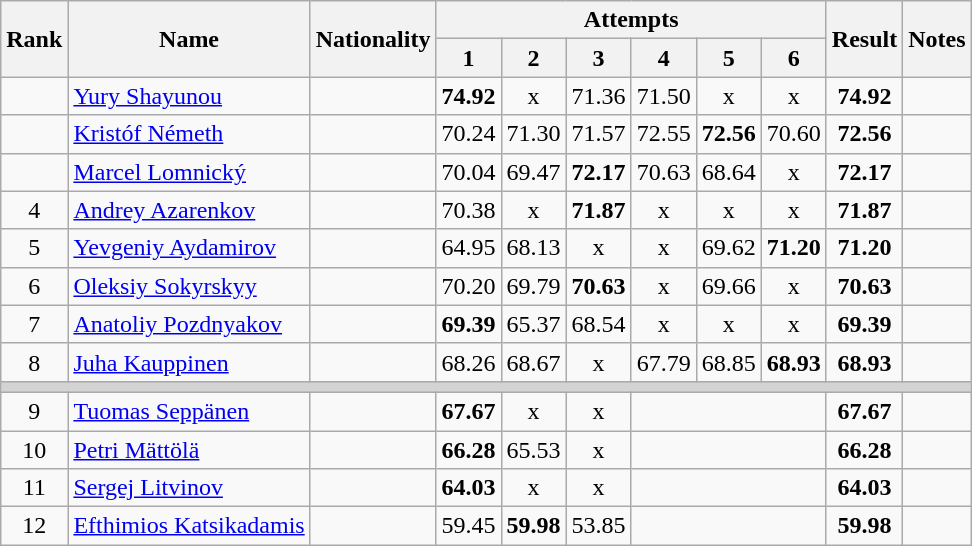<table class="wikitable sortable" style="text-align:center">
<tr>
<th rowspan=2>Rank</th>
<th rowspan=2>Name</th>
<th rowspan=2>Nationality</th>
<th colspan=6>Attempts</th>
<th rowspan=2>Result</th>
<th rowspan=2>Notes</th>
</tr>
<tr>
<th>1</th>
<th>2</th>
<th>3</th>
<th>4</th>
<th>5</th>
<th>6</th>
</tr>
<tr>
<td></td>
<td align=left><a href='#'>Yury Shayunou</a></td>
<td align=left></td>
<td><strong>74.92</strong></td>
<td>x</td>
<td>71.36</td>
<td>71.50</td>
<td>x</td>
<td>x</td>
<td><strong>74.92</strong></td>
<td></td>
</tr>
<tr>
<td></td>
<td align=left><a href='#'>Kristóf Németh</a></td>
<td align=left></td>
<td>70.24</td>
<td>71.30</td>
<td>71.57</td>
<td>72.55</td>
<td><strong>72.56</strong></td>
<td>70.60</td>
<td><strong>72.56</strong></td>
<td></td>
</tr>
<tr>
<td></td>
<td align=left><a href='#'>Marcel Lomnický</a></td>
<td align=left></td>
<td>70.04</td>
<td>69.47</td>
<td><strong>72.17</strong></td>
<td>70.63</td>
<td>68.64</td>
<td>x</td>
<td><strong>72.17</strong></td>
<td></td>
</tr>
<tr>
<td>4</td>
<td align=left><a href='#'>Andrey Azarenkov</a></td>
<td align=left></td>
<td>70.38</td>
<td>x</td>
<td><strong>71.87</strong></td>
<td>x</td>
<td>x</td>
<td>x</td>
<td><strong>71.87</strong></td>
<td></td>
</tr>
<tr>
<td>5</td>
<td align=left><a href='#'>Yevgeniy Aydamirov</a></td>
<td align=left></td>
<td>64.95</td>
<td>68.13</td>
<td>x</td>
<td>x</td>
<td>69.62</td>
<td><strong>71.20</strong></td>
<td><strong>71.20</strong></td>
<td></td>
</tr>
<tr>
<td>6</td>
<td align=left><a href='#'>Oleksiy Sokyrskyy</a></td>
<td align=left></td>
<td>70.20</td>
<td>69.79</td>
<td><strong>70.63</strong></td>
<td>x</td>
<td>69.66</td>
<td>x</td>
<td><strong>70.63</strong></td>
<td></td>
</tr>
<tr>
<td>7</td>
<td align=left><a href='#'>Anatoliy Pozdnyakov</a></td>
<td align=left></td>
<td><strong>69.39</strong></td>
<td>65.37</td>
<td>68.54</td>
<td>x</td>
<td>x</td>
<td>x</td>
<td><strong>69.39</strong></td>
<td></td>
</tr>
<tr>
<td>8</td>
<td align=left><a href='#'>Juha Kauppinen</a></td>
<td align=left></td>
<td>68.26</td>
<td>68.67</td>
<td>x</td>
<td>67.79</td>
<td>68.85</td>
<td><strong>68.93</strong></td>
<td><strong>68.93</strong></td>
<td></td>
</tr>
<tr>
<td colspan=11 bgcolor=lightgray></td>
</tr>
<tr>
<td>9</td>
<td align=left><a href='#'>Tuomas Seppänen</a></td>
<td align=left></td>
<td><strong>67.67</strong></td>
<td>x</td>
<td>x</td>
<td colspan=3></td>
<td><strong>67.67</strong></td>
<td></td>
</tr>
<tr>
<td>10</td>
<td align=left><a href='#'>Petri Mättölä</a></td>
<td align=left></td>
<td><strong>66.28</strong></td>
<td>65.53</td>
<td>x</td>
<td colspan=3></td>
<td><strong>66.28</strong></td>
<td></td>
</tr>
<tr>
<td>11</td>
<td align=left><a href='#'>Sergej Litvinov</a></td>
<td align=left></td>
<td><strong>64.03</strong></td>
<td>x</td>
<td>x</td>
<td colspan=3></td>
<td><strong>64.03</strong></td>
<td></td>
</tr>
<tr>
<td>12</td>
<td align=left><a href='#'>Efthimios Katsikadamis</a></td>
<td align=left></td>
<td>59.45</td>
<td><strong>59.98</strong></td>
<td>53.85</td>
<td colspan=3></td>
<td><strong>59.98</strong></td>
<td></td>
</tr>
</table>
